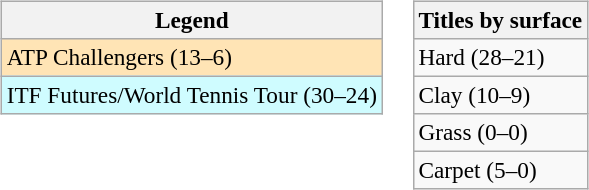<table>
<tr valign=top>
<td><br><table class="wikitable" style="font-size:97%">
<tr>
<th>Legend</th>
</tr>
<tr style="background:moccasin;">
<td>ATP Challengers (13–6)</td>
</tr>
<tr style="background:#cffcff;">
<td>ITF Futures/World Tennis Tour (30–24)</td>
</tr>
</table>
</td>
<td><br><table class="wikitable" style="font-size:97%">
<tr>
<th>Titles by surface</th>
</tr>
<tr>
<td>Hard (28–21)</td>
</tr>
<tr>
<td>Clay (10–9)</td>
</tr>
<tr>
<td>Grass (0–0)</td>
</tr>
<tr>
<td>Carpet (5–0)</td>
</tr>
</table>
</td>
</tr>
</table>
